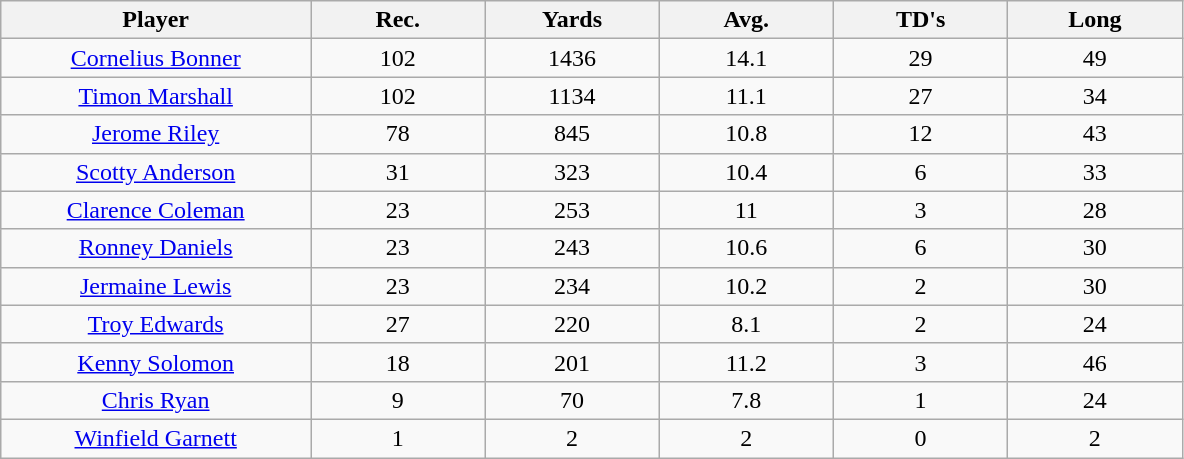<table class="wikitable sortable">
<tr>
<th bgcolor="#DDDDFF" width="16%">Player</th>
<th bgcolor="#DDDDFF" width="9%">Rec.</th>
<th bgcolor="#DDDDFF" width="9%">Yards</th>
<th bgcolor="#DDDDFF" width="9%">Avg.</th>
<th bgcolor="#DDDDFF" width="9%">TD's</th>
<th bgcolor="#DDDDFF" width="9%">Long</th>
</tr>
<tr align="center">
<td><a href='#'>Cornelius Bonner</a></td>
<td>102</td>
<td>1436</td>
<td>14.1</td>
<td>29</td>
<td>49</td>
</tr>
<tr align="center">
<td><a href='#'>Timon Marshall</a></td>
<td>102</td>
<td>1134</td>
<td>11.1</td>
<td>27</td>
<td>34</td>
</tr>
<tr align="center">
<td><a href='#'>Jerome Riley</a></td>
<td>78</td>
<td>845</td>
<td>10.8</td>
<td>12</td>
<td>43</td>
</tr>
<tr align="center">
<td><a href='#'>Scotty Anderson</a></td>
<td>31</td>
<td>323</td>
<td>10.4</td>
<td>6</td>
<td>33</td>
</tr>
<tr align="center">
<td><a href='#'>Clarence Coleman</a></td>
<td>23</td>
<td>253</td>
<td>11</td>
<td>3</td>
<td>28</td>
</tr>
<tr align="center">
<td><a href='#'>Ronney Daniels</a></td>
<td>23</td>
<td>243</td>
<td>10.6</td>
<td>6</td>
<td>30</td>
</tr>
<tr align="center">
<td><a href='#'>Jermaine Lewis</a></td>
<td>23</td>
<td>234</td>
<td>10.2</td>
<td>2</td>
<td>30</td>
</tr>
<tr align="center">
<td><a href='#'>Troy Edwards</a></td>
<td>27</td>
<td>220</td>
<td>8.1</td>
<td>2</td>
<td>24</td>
</tr>
<tr align="center">
<td><a href='#'>Kenny Solomon</a></td>
<td>18</td>
<td>201</td>
<td>11.2</td>
<td>3</td>
<td>46</td>
</tr>
<tr align="center">
<td><a href='#'>Chris Ryan</a></td>
<td>9</td>
<td>70</td>
<td>7.8</td>
<td>1</td>
<td>24</td>
</tr>
<tr align="center">
<td><a href='#'>Winfield Garnett</a></td>
<td>1</td>
<td>2</td>
<td>2</td>
<td>0</td>
<td>2</td>
</tr>
</table>
